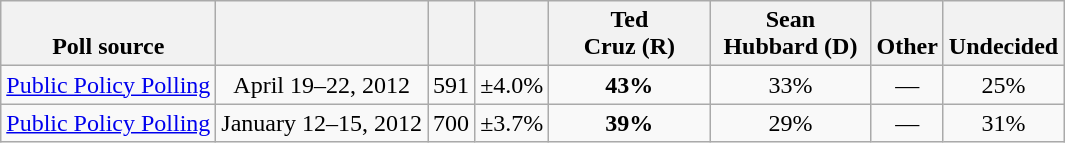<table class="wikitable" style="text-align:center">
<tr valign=bottom>
<th>Poll source</th>
<th></th>
<th></th>
<th></th>
<th style="width:100px;">Ted<br>Cruz (R)</th>
<th style="width:100px;">Sean<br>Hubbard (D)</th>
<th>Other</th>
<th>Undecided</th>
</tr>
<tr>
<td align=left><a href='#'>Public Policy Polling</a></td>
<td>April 19–22, 2012</td>
<td>591</td>
<td>±4.0%</td>
<td><strong>43%</strong></td>
<td>33%</td>
<td>—</td>
<td>25%</td>
</tr>
<tr>
<td align=left><a href='#'>Public Policy Polling</a></td>
<td>January 12–15, 2012</td>
<td>700</td>
<td>±3.7%</td>
<td><strong>39%</strong></td>
<td>29%</td>
<td>—</td>
<td>31%</td>
</tr>
</table>
